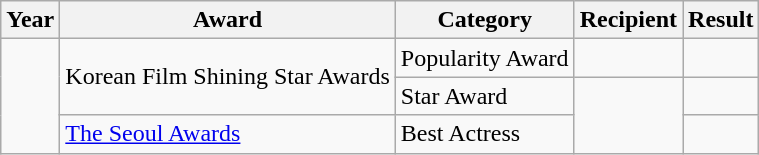<table class="wikitable">
<tr>
<th>Year</th>
<th>Award</th>
<th>Category</th>
<th>Recipient</th>
<th>Result</th>
</tr>
<tr>
<td rowspan="3"></td>
<td rowspan="2">Korean Film Shining Star Awards</td>
<td>Popularity Award</td>
<td></td>
<td></td>
</tr>
<tr>
<td>Star Award</td>
<td rowspan="2"></td>
<td></td>
</tr>
<tr>
<td><a href='#'>The Seoul Awards</a></td>
<td>Best Actress</td>
<td></td>
</tr>
</table>
